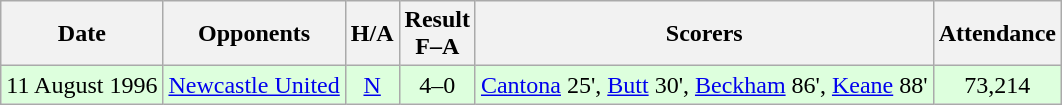<table class="wikitable" style="text-align:center">
<tr>
<th>Date</th>
<th>Opponents</th>
<th>H/A</th>
<th>Result<br>F–A</th>
<th>Scorers</th>
<th>Attendance</th>
</tr>
<tr bgcolor="#ddffdd">
<td>11 August 1996</td>
<td><a href='#'>Newcastle United</a></td>
<td><a href='#'>N</a></td>
<td>4–0</td>
<td><a href='#'>Cantona</a> 25', <a href='#'>Butt</a> 30', <a href='#'>Beckham</a> 86', <a href='#'>Keane</a> 88'</td>
<td>73,214</td>
</tr>
</table>
